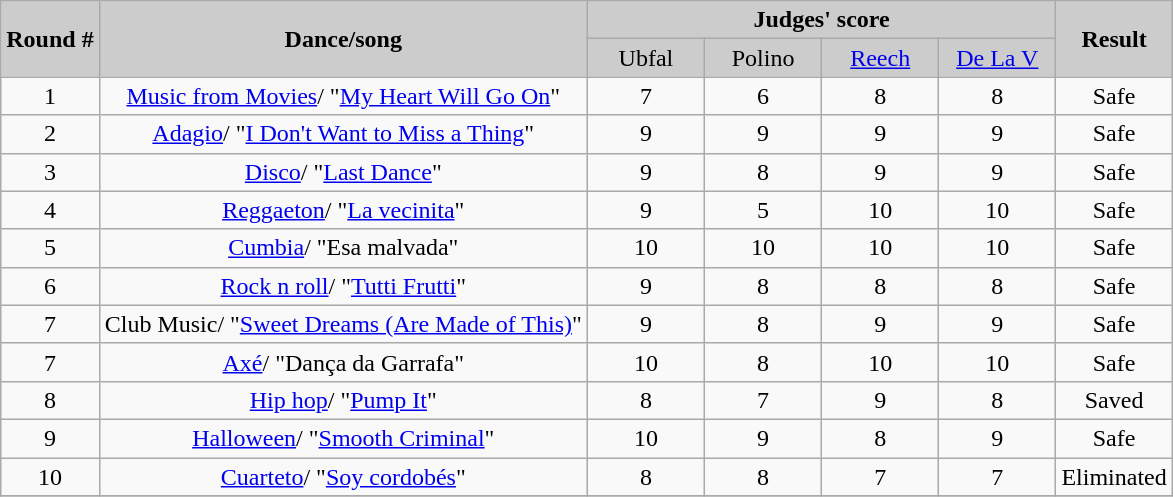<table class="wikitable">
<tr style="text-align:Center; background:#ccc;">
<td rowspan="2"><strong>Round #</strong></td>
<td rowspan="2"><strong>Dance/song</strong></td>
<td colspan="4"><strong>Judges' score</strong></td>
<td rowspan="2"><strong>Result</strong></td>
</tr>
<tr style="text-align:center; background:#ccc;">
<td style="width:10%; ">Ubfal</td>
<td style="width:10%; ">Polino</td>
<td style="width:10%; "><a href='#'>Reech</a></td>
<td style="width:10%; "><a href='#'>De La V</a></td>
</tr>
<tr>
<td style="text-align:center;">1</td>
<td style="text-align:center;"><a href='#'>Music from Movies</a>/ "<a href='#'>My Heart Will Go On</a>"</td>
<td style="text-align:center;">7</td>
<td style="text-align:center;">6</td>
<td style="text-align:center;">8</td>
<td style="text-align:center;">8</td>
<td style="text-align:center;">Safe</td>
</tr>
<tr>
<td style="text-align:center;">2</td>
<td style="text-align:center;"><a href='#'>Adagio</a>/ "<a href='#'>I Don't Want to Miss a Thing</a>"</td>
<td style="text-align:center;">9</td>
<td style="text-align:center;">9</td>
<td style="text-align:center;">9</td>
<td style="text-align:center;">9</td>
<td style="text-align:center;">Safe</td>
</tr>
<tr>
<td style="text-align:center;">3</td>
<td style="text-align:center;"><a href='#'>Disco</a>/ "<a href='#'>Last Dance</a>"</td>
<td style="text-align:center;">9</td>
<td style="text-align:center;">8</td>
<td style="text-align:center;">9</td>
<td style="text-align:center;">9</td>
<td style="text-align:center;">Safe</td>
</tr>
<tr>
<td style="text-align:center;">4</td>
<td style="text-align:center;"><a href='#'>Reggaeton</a>/ "<a href='#'>La vecinita</a>"</td>
<td style="text-align:center;">9</td>
<td style="text-align:center;">5</td>
<td style="text-align:center;">10</td>
<td style="text-align:center;">10</td>
<td style="text-align:center;">Safe</td>
</tr>
<tr>
<td style="text-align:center;">5</td>
<td style="text-align:center;"><a href='#'>Cumbia</a>/ "Esa malvada"</td>
<td style="text-align:center;">10</td>
<td style="text-align:center;">10</td>
<td style="text-align:center;">10</td>
<td style="text-align:center;">10</td>
<td style="text-align:center;">Safe</td>
</tr>
<tr>
<td style="text-align:center;">6</td>
<td style="text-align:center;"><a href='#'>Rock n roll</a>/ "<a href='#'>Tutti Frutti</a>"</td>
<td style="text-align:center;">9</td>
<td style="text-align:center;">8</td>
<td style="text-align:center;">8</td>
<td style="text-align:center;">8</td>
<td style="text-align:center;">Safe</td>
</tr>
<tr>
<td style="text-align:center;">7</td>
<td style="text-align:center;">Club Music/ "<a href='#'>Sweet Dreams (Are Made of This)</a>"</td>
<td style="text-align:center;">9</td>
<td style="text-align:center;">8</td>
<td style="text-align:center;">9</td>
<td style="text-align:center;">9</td>
<td style="text-align:center;">Safe</td>
</tr>
<tr>
<td style="text-align:center;">7</td>
<td style="text-align:center;"><a href='#'>Axé</a>/ "Dança da Garrafa"</td>
<td style="text-align:center;">10</td>
<td style="text-align:center;">8</td>
<td style="text-align:center;">10</td>
<td style="text-align:center;">10</td>
<td style="text-align:center;">Safe</td>
</tr>
<tr>
<td style="text-align:center;">8</td>
<td style="text-align:center;"><a href='#'>Hip hop</a>/ "<a href='#'>Pump It</a>"</td>
<td style="text-align:center;">8</td>
<td style="text-align:center;">7</td>
<td style="text-align:center;">9</td>
<td style="text-align:center;">8</td>
<td style="text-align:center;">Saved</td>
</tr>
<tr>
<td style="text-align:center;">9</td>
<td style="text-align:center;"><a href='#'>Halloween</a>/ "<a href='#'>Smooth Criminal</a>"</td>
<td style="text-align:center;">10</td>
<td style="text-align:center;">9</td>
<td style="text-align:center;">8</td>
<td style="text-align:center;">9</td>
<td style="text-align:center;">Safe</td>
</tr>
<tr>
<td style="text-align:center;">10</td>
<td style="text-align:center;"><a href='#'>Cuarteto</a>/ "<a href='#'>Soy cordobés</a>"</td>
<td style="text-align:center;">8</td>
<td style="text-align:center;">8</td>
<td style="text-align:center;">7</td>
<td style="text-align:center;">7</td>
<td style="text-align:center;">Eliminated</td>
</tr>
<tr>
</tr>
</table>
